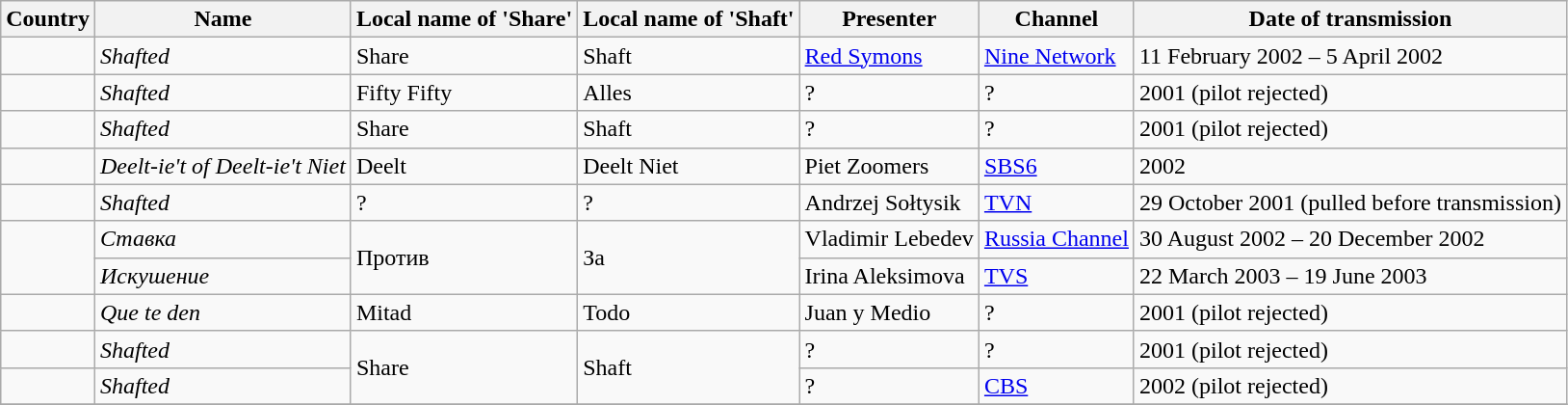<table class="wikitable">
<tr>
<th>Country</th>
<th>Name</th>
<th>Local name of 'Share'</th>
<th>Local name of 'Shaft'</th>
<th>Presenter</th>
<th>Channel</th>
<th>Date of transmission</th>
</tr>
<tr>
<td></td>
<td><em>Shafted</em></td>
<td>Share</td>
<td>Shaft</td>
<td><a href='#'>Red Symons</a></td>
<td><a href='#'>Nine Network</a></td>
<td>11 February 2002 – 5 April 2002</td>
</tr>
<tr>
<td></td>
<td><em>Shafted</em></td>
<td>Fifty Fifty</td>
<td>Alles</td>
<td>?</td>
<td>?</td>
<td>2001 (pilot rejected)</td>
</tr>
<tr>
<td></td>
<td><em>Shafted</em></td>
<td>Share</td>
<td>Shaft</td>
<td>?</td>
<td>?</td>
<td>2001 (pilot rejected)</td>
</tr>
<tr>
<td></td>
<td><em>Deelt-ie't of Deelt-ie't Niet</em></td>
<td>Deelt</td>
<td>Deelt Niet</td>
<td>Piet Zoomers</td>
<td><a href='#'>SBS6</a></td>
<td>2002</td>
</tr>
<tr>
<td></td>
<td><em>Shafted</em></td>
<td>?</td>
<td>?</td>
<td>Andrzej Sołtysik</td>
<td><a href='#'>TVN</a></td>
<td>29 October 2001 (pulled before transmission)</td>
</tr>
<tr>
<td rowspan="2"></td>
<td><em>Ставка</em></td>
<td rowspan="2">Против</td>
<td rowspan="2">За</td>
<td>Vladimir Lebedev</td>
<td><a href='#'>Russia Channel</a></td>
<td>30 August 2002 – 20 December 2002</td>
</tr>
<tr>
<td><em>Искушение</em></td>
<td>Irina Aleksimova</td>
<td><a href='#'>TVS</a></td>
<td>22 March 2003 – 19 June 2003</td>
</tr>
<tr>
<td></td>
<td><em>Que te den</em></td>
<td>Mitad</td>
<td>Todo</td>
<td>Juan y Medio</td>
<td>?</td>
<td>2001 (pilot rejected)</td>
</tr>
<tr>
<td></td>
<td><em>Shafted</em></td>
<td rowspan="2">Share</td>
<td rowspan="2">Shaft</td>
<td>?</td>
<td>?</td>
<td>2001 (pilot rejected)</td>
</tr>
<tr>
<td></td>
<td><em>Shafted</em></td>
<td>?</td>
<td><a href='#'>CBS</a></td>
<td>2002 (pilot rejected)</td>
</tr>
<tr>
</tr>
</table>
